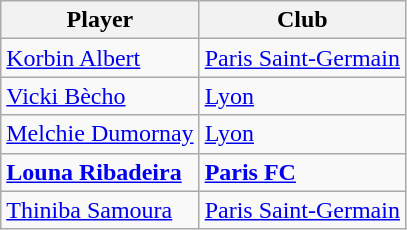<table class="wikitable">
<tr>
<th>Player</th>
<th>Club</th>
</tr>
<tr>
<td> <a href='#'>Korbin Albert</a></td>
<td><a href='#'>Paris Saint-Germain</a></td>
</tr>
<tr>
<td> <a href='#'>Vicki Bècho</a></td>
<td><a href='#'>Lyon</a></td>
</tr>
<tr>
<td> <a href='#'>Melchie Dumornay</a></td>
<td><a href='#'>Lyon</a></td>
</tr>
<tr>
<td> <strong><a href='#'>Louna Ribadeira</a></strong></td>
<td><strong><a href='#'>Paris FC</a></strong></td>
</tr>
<tr>
<td> <a href='#'>Thiniba Samoura</a></td>
<td><a href='#'>Paris Saint-Germain</a></td>
</tr>
</table>
